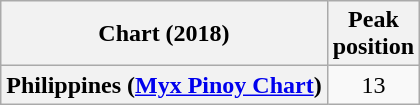<table class="wikitable sortable plainrowheaders" style="text-align:center">
<tr>
<th scope="col">Chart (2018)</th>
<th scope="col">Peak<br> position</th>
</tr>
<tr>
<th scope="row">Philippines (<a href='#'>Myx Pinoy Chart</a>)</th>
<td>13</td>
</tr>
</table>
